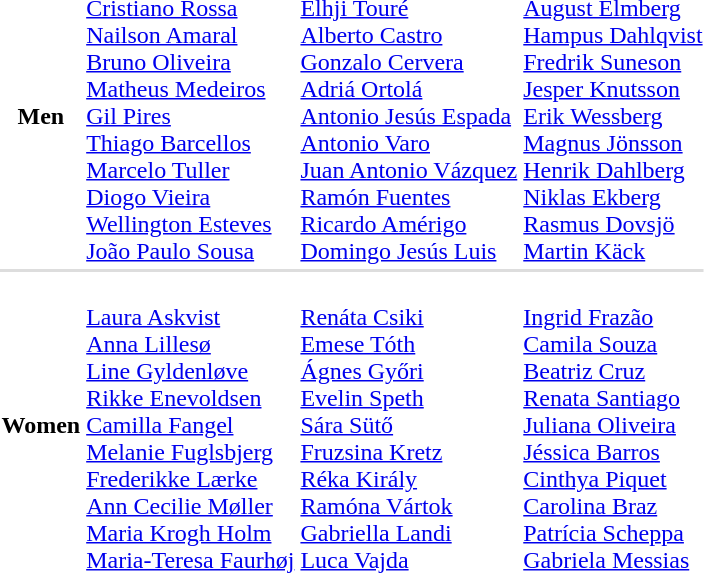<table>
<tr>
<th scope="row">Men</th>
<td><br><a href='#'>Cristiano Rossa</a><br><a href='#'>Nailson Amaral</a><br><a href='#'>Bruno Oliveira</a><br><a href='#'>Matheus Medeiros</a><br><a href='#'>Gil Pires</a><br><a href='#'>Thiago Barcellos</a><br><a href='#'>Marcelo Tuller</a><br><a href='#'>Diogo Vieira</a><br><a href='#'>Wellington Esteves</a><br><a href='#'>João Paulo Sousa</a></td>
<td><br><a href='#'>Elhji Touré</a><br><a href='#'>Alberto Castro</a><br><a href='#'>Gonzalo Cervera</a><br><a href='#'>Adriá Ortolá</a><br><a href='#'>Antonio Jesús Espada</a><br><a href='#'>Antonio Varo</a><br><a href='#'>Juan Antonio Vázquez</a><br><a href='#'>Ramón Fuentes</a><br><a href='#'>Ricardo Amérigo</a><br><a href='#'>Domingo Jesús Luis</a></td>
<td><br><a href='#'>August Elmberg</a><br><a href='#'>Hampus Dahlqvist</a><br><a href='#'>Fredrik Suneson</a><br><a href='#'>Jesper Knutsson</a><br><a href='#'>Erik Wessberg</a><br><a href='#'>Magnus Jönsson</a><br><a href='#'>Henrik Dahlberg</a><br><a href='#'>Niklas Ekberg</a><br><a href='#'>Rasmus Dovsjö</a><br><a href='#'>Martin Käck</a></td>
</tr>
<tr bgcolor=#DDDDDD>
<td colspan=4></td>
</tr>
<tr>
<th scope="row">Women</th>
<td><br><a href='#'>Laura Askvist</a><br><a href='#'>Anna Lillesø</a><br><a href='#'>Line Gyldenløve</a><br><a href='#'>Rikke Enevoldsen</a><br><a href='#'>Camilla Fangel</a><br><a href='#'>Melanie Fuglsbjerg</a><br><a href='#'>Frederikke Lærke</a><br><a href='#'>Ann Cecilie Møller</a><br><a href='#'>Maria Krogh Holm</a><br><a href='#'>Maria-Teresa Faurhøj</a></td>
<td><br><a href='#'>Renáta Csiki</a><br><a href='#'>Emese Tóth</a><br><a href='#'>Ágnes Győri</a><br><a href='#'>Evelin Speth</a><br><a href='#'>Sára Sütő</a><br><a href='#'>Fruzsina Kretz</a><br><a href='#'>Réka Király</a><br><a href='#'>Ramóna Vártok</a><br><a href='#'>Gabriella Landi</a><br><a href='#'>Luca Vajda</a></td>
<td><br><a href='#'>Ingrid Frazão</a><br><a href='#'>Camila Souza</a><br><a href='#'>Beatriz Cruz</a><br><a href='#'>Renata Santiago</a><br><a href='#'>Juliana Oliveira</a><br><a href='#'>Jéssica Barros</a><br><a href='#'>Cinthya Piquet</a><br><a href='#'>Carolina Braz</a><br><a href='#'>Patrícia Scheppa</a><br><a href='#'>Gabriela Messias</a></td>
</tr>
</table>
